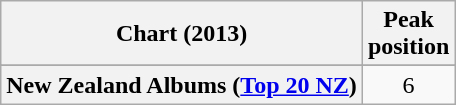<table class="wikitable sortable plainrowheaders" style="text-align:center">
<tr>
<th scope="col">Chart (2013)</th>
<th scope="col">Peak<br>position</th>
</tr>
<tr>
</tr>
<tr>
<th scope="row">New Zealand Albums (<a href='#'>Top 20 NZ</a>)</th>
<td>6</td>
</tr>
</table>
